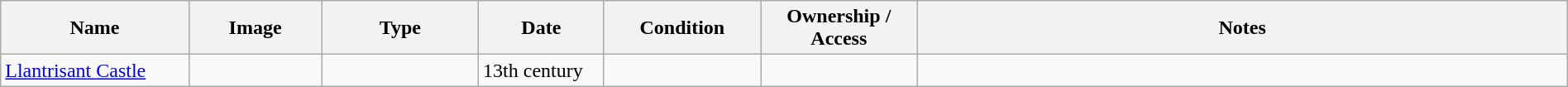<table class="wikitable sortable" width="100%">
<tr>
<th width="12%">Name</th>
<th class="unsortable" width="100">Image</th>
<th width="10%">Type</th>
<th width="8%">Date</th>
<th width="10%">Condition</th>
<th width="10%">Ownership / Access</th>
<th class="unsortable">Notes</th>
</tr>
<tr>
<td><a href='#'>Llantrisant Castle</a></td>
<td></td>
<td></td>
<td>13th century</td>
<td></td>
<td></td>
<td></td>
</tr>
</table>
